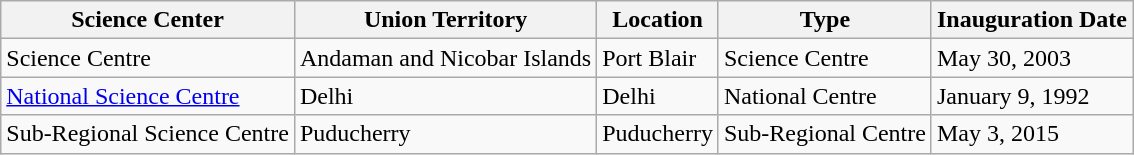<table class="wikitable sortable">
<tr>
<th>Science Center</th>
<th>Union Territory</th>
<th>Location</th>
<th>Type</th>
<th>Inauguration Date</th>
</tr>
<tr>
<td>Science Centre</td>
<td>Andaman and Nicobar Islands</td>
<td>Port Blair</td>
<td>Science Centre</td>
<td>May 30, 2003</td>
</tr>
<tr>
<td><a href='#'>National Science Centre</a></td>
<td>Delhi</td>
<td>Delhi</td>
<td>National Centre</td>
<td>January 9, 1992</td>
</tr>
<tr>
<td>Sub-Regional Science Centre</td>
<td>Puducherry</td>
<td>Puducherry</td>
<td>Sub-Regional Centre</td>
<td>May 3, 2015</td>
</tr>
</table>
